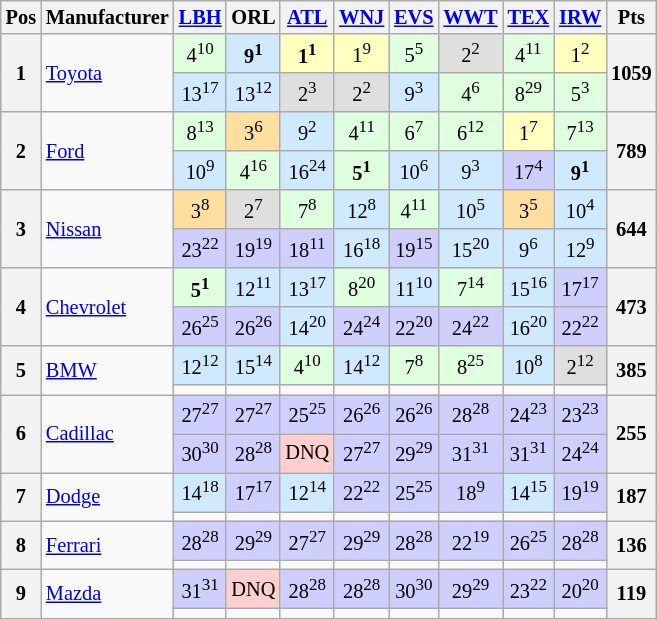<table class="wikitable" style="font-size:85%;text-align:center">
<tr>
<th>Pos</th>
<th>Manufacturer</th>
<th><a href='#'>LBH</a></th>
<th>ORL</th>
<th><a href='#'>ATL</a></th>
<th><a href='#'>WNJ</a></th>
<th><a href='#'>EVS</a></th>
<th><a href='#'>WWT</a></th>
<th><a href='#'>TEX</a></th>
<th><a href='#'>IRW</a></th>
<th>Pts</th>
</tr>
<tr>
<th rowspan=2>1</th>
<td rowspan=2 align=left> <a href='#'>Toyota</a></td>
<td style="background:#dfffdf;">4<sup>10</sup></td>
<td style="background:#cfeaff;"><strong>9<sup>1</sup></strong></td>
<td style="background:#ffffbf;"><strong>1<sup>1</sup></strong></td>
<td style="background:#ffffbf;">1<sup>9</sup></td>
<td style="background:#dfffdf;">5<sup>5</sup></td>
<td style="background:#dfdfdf;">2<sup>2</sup></td>
<td style="background:#dfffdf;">4<sup>11</sup></td>
<td style="background:#ffffbf;">1<sup>2</sup></td>
<th rowspan=2>1059</th>
</tr>
<tr>
<td style="background:#cfeaff;">13<sup>17</sup></td>
<td style="background:#cfeaff;">13<sup>12</sup></td>
<td style="background:#dfdfdf;">2<sup>3</sup></td>
<td style="background:#dfdfdf;">2<sup>2</sup></td>
<td style="background:#cfeaff;">9<sup>3</sup></td>
<td style="background:#dfffdf;">4<sup>6</sup></td>
<td style="background:#dfffdf;">8<sup>29</sup></td>
<td style="background:#dfffdf;">5<sup>3</sup></td>
</tr>
<tr>
<th rowspan=2>2</th>
<td rowspan=2 align=left> <a href='#'>Ford</a></td>
<td style="background:#dfffdf;">8<sup>13</sup></td>
<td style="background:#ffdf9f;">3<sup>6</sup></td>
<td style="background:#cfeaff;">9<sup>2</sup></td>
<td style="background:#dfffdf;">4<sup>11</sup></td>
<td style="background:#dfffdf;">6<sup>7</sup></td>
<td style="background:#dfffdf;">6<sup>12</sup></td>
<td style="background:#ffffbf;">1<sup>7</sup></td>
<td style="background:#dfffdf;">7<sup>13</sup></td>
<th rowspan=2>789</th>
</tr>
<tr>
<td style="background:#cfeaff;">10<sup>9</sup></td>
<td style="background:#dfffdf;">4<sup>16</sup></td>
<td style="background:#cfeaff;">16<sup>24</sup></td>
<td style="background:#dfffdf;"><strong>5<sup>1</sup></strong></td>
<td style="background:#cfeaff;">10<sup>6</sup></td>
<td style="background:#cfeaff;">9<sup>3</sup></td>
<td style="background:#cfcfff;">17<sup>4</sup></td>
<td style="background:#cfeaff;"><strong>9<sup>1</sup></strong></td>
</tr>
<tr>
<th rowspan=2>3</th>
<td rowspan=2 align=left> <a href='#'>Nissan</a></td>
<td style="background:#ffdf9f;">3<sup>8</sup></td>
<td style="background:#dfdfdf;">2<sup>7</sup></td>
<td style="background:#dfffdf;">7<sup>8</sup></td>
<td style="background:#cfeaff;">12<sup>8</sup></td>
<td style="background:#dfffdf;">4<sup>11</sup></td>
<td style="background:#cfeaff;">10<sup>5</sup></td>
<td style="background:#ffdf9f;">3<sup>5</sup></td>
<td style="background:#cfeaff;">10<sup>4</sup></td>
<th rowspan=2>644</th>
</tr>
<tr>
<td style="background:#cfcfff;">23<sup>22</sup></td>
<td style="background:#cfcfff;">19<sup>19</sup></td>
<td style="background:#cfcfff;">18<sup>11</sup></td>
<td style="background:#cfeaff;">16<sup>18</sup></td>
<td style="background:#cfcfff;">19<sup>15</sup></td>
<td style="background:#cfeaff;">15<sup>20</sup></td>
<td style="background:#cfeaff;">9<sup>6</sup></td>
<td style="background:#cfeaff;">12<sup>9</sup></td>
</tr>
<tr>
<th rowspan=2>4</th>
<td rowspan=2 align=left> <a href='#'>Chevrolet</a></td>
<td style="background:#dfffdf;"><strong>5<sup>1</sup></strong></td>
<td style="background:#cfeaff;">12<sup>11</sup></td>
<td style="background:#cfeaff;">13<sup>17</sup></td>
<td style="background:#dfffdf;">8<sup>20</sup></td>
<td style="background:#cfeaff;">11<sup>10</sup></td>
<td style="background:#dfffdf;">7<sup>14</sup></td>
<td style="background:#cfeaff;">15<sup>16</sup></td>
<td style="background:#cfcfff;">17<sup>17</sup></td>
<th rowspan=2>473</th>
</tr>
<tr>
<td style="background:#cfcfff;">26<sup>25</sup></td>
<td style="background:#cfcfff;">26<sup>26</sup></td>
<td style="background:#cfeaff;">14<sup>20</sup></td>
<td style="background:#cfcfff;">24<sup>24</sup></td>
<td style="background:#cfcfff;">22<sup>20</sup></td>
<td style="background:#cfcfff;">24<sup>22</sup></td>
<td style="background:#cfeaff;">16<sup>20</sup></td>
<td style="background:#cfcfff;">22<sup>22</sup></td>
</tr>
<tr>
<th rowspan=2>5</th>
<td rowspan=2 align=left> <a href='#'>BMW</a></td>
<td style="background:#cfeaff;">12<sup>12</sup></td>
<td style="background:#cfeaff;">15<sup>14</sup></td>
<td style="background:#dfffdf;">4<sup>10</sup></td>
<td style="background:#cfeaff;">14<sup>12</sup></td>
<td style="background:#dfffdf;">7<sup>8</sup></td>
<td style="background:#dfffdf;">8<sup>25</sup></td>
<td style="background:#cfeaff;">10<sup>8</sup></td>
<td style="background:#dfdfdf;">2<sup>12</sup></td>
<th rowspan=2>385</th>
</tr>
<tr>
<td></td>
<td></td>
<td></td>
<td></td>
<td></td>
<td></td>
<td></td>
<td></td>
</tr>
<tr>
<th rowspan=2>6</th>
<td rowspan=2 align=left> <a href='#'>Cadillac</a></td>
<td style="background:#cfcfff;">27<sup>27</sup></td>
<td style="background:#cfcfff;">27<sup>27</sup></td>
<td style="background:#cfcfff;">25<sup>25</sup></td>
<td style="background:#cfcfff;">26<sup>26</sup></td>
<td style="background:#cfcfff;">26<sup>26</sup></td>
<td style="background:#cfcfff;">28<sup>28</sup></td>
<td style="background:#cfcfff;">24<sup>23</sup></td>
<td style="background:#cfcfff;">23<sup>23</sup></td>
<th rowspan=2>255</th>
</tr>
<tr>
<td style="background:#cfcfff;">30<sup>30</sup></td>
<td style="background:#cfcfff;">28<sup>28</sup></td>
<td style="background:#ffcfcf;">DNQ</td>
<td style="background:#cfcfff;">27<sup>27</sup></td>
<td style="background:#cfcfff;">29<sup>29</sup></td>
<td style="background:#cfcfff;">31<sup>31</sup></td>
<td style="background:#cfcfff;">31<sup>31</sup></td>
<td style="background:#cfcfff;">24<sup>24</sup></td>
</tr>
<tr>
<th rowspan=2>7</th>
<td rowspan=2 align=left> <a href='#'>Dodge</a></td>
<td style="background:#cfeaff;">14<sup>18</sup></td>
<td style="background:#cfcfff;">17<sup>17</sup></td>
<td style="background:#cfeaff;">12<sup>14</sup></td>
<td style="background:#cfcfff;">22<sup>22</sup></td>
<td style="background:#cfcfff;">25<sup>25</sup></td>
<td style="background:#cfcfff;">18<sup>9</sup></td>
<td style="background:#cfeaff;">14<sup>15</sup></td>
<td style="background:#cfcfff;">19<sup>19</sup></td>
<th rowspan=2>187</th>
</tr>
<tr>
<td></td>
<td></td>
<td></td>
<td></td>
<td></td>
<td></td>
<td></td>
<td></td>
</tr>
<tr>
<th rowspan=2>8</th>
<td rowspan=2 align=left> <a href='#'>Ferrari</a></td>
<td style="background:#cfcfff;">28<sup>28</sup></td>
<td style="background:#cfcfff;">29<sup>29</sup></td>
<td style="background:#cfcfff;">27<sup>27</sup></td>
<td style="background:#cfcfff;">29<sup>29</sup></td>
<td style="background:#cfcfff;">28<sup>28</sup></td>
<td style="background:#cfcfff;">22<sup>19</sup></td>
<td style="background:#cfcfff;">26<sup>25</sup></td>
<td style="background:#cfcfff;">28<sup>28</sup></td>
<th rowspan=2>136</th>
</tr>
<tr>
<td></td>
<td></td>
<td></td>
<td></td>
<td></td>
<td></td>
<td></td>
<td></td>
</tr>
<tr>
<th rowspan=2>9</th>
<td rowspan=2 align=left> <a href='#'>Mazda</a></td>
<td style="background:#cfcfff;">31<sup>31</sup></td>
<td style="background:#ffcfcf;">DNQ</td>
<td style="background:#cfcfff;">28<sup>28</sup></td>
<td style="background:#cfcfff;">28<sup>28</sup></td>
<td style="background:#cfcfff;">30<sup>30</sup></td>
<td style="background:#cfcfff;">29<sup>29</sup></td>
<td style="background:#cfcfff;">23<sup>22</sup></td>
<td style="background:#cfcfff;">20<sup>20</sup></td>
<th rowspan=2>119</th>
</tr>
<tr>
<td></td>
<td></td>
<td></td>
<td></td>
<td></td>
<td></td>
<td></td>
<td></td>
</tr>
</table>
